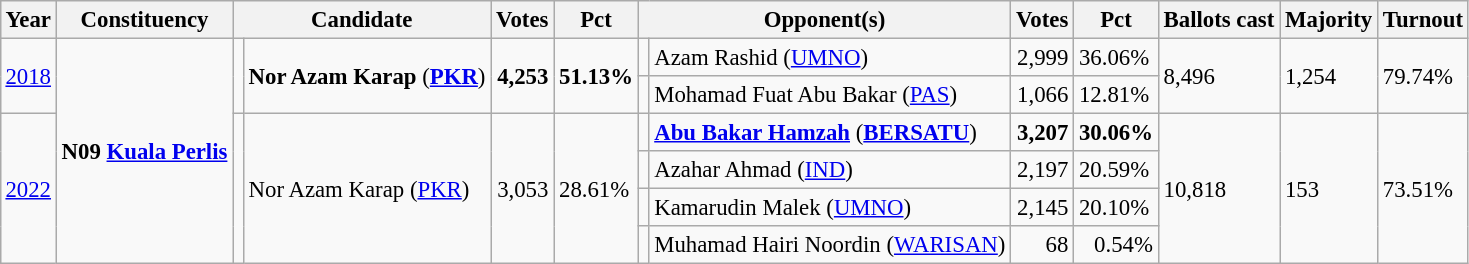<table class="wikitable" style="margin:0.5em ; font-size:95%">
<tr>
<th>Year</th>
<th>Constituency</th>
<th colspan=2>Candidate</th>
<th>Votes</th>
<th>Pct</th>
<th colspan=2>Opponent(s)</th>
<th>Votes</th>
<th>Pct</th>
<th>Ballots cast</th>
<th>Majority</th>
<th>Turnout</th>
</tr>
<tr>
<td rowspan=2><a href='#'>2018</a></td>
<td rowspan=6><strong>N09 <a href='#'>Kuala Perlis</a></strong></td>
<td rowspan=2 ></td>
<td rowspan=2><strong>Nor Azam Karap</strong> (<a href='#'><strong>PKR</strong></a>)</td>
<td rowspan=2 align=right><strong>4,253</strong></td>
<td rowspan=2><strong>51.13%</strong></td>
<td></td>
<td>Azam Rashid (<a href='#'>UMNO</a>)</td>
<td align=right>2,999</td>
<td>36.06%</td>
<td rowspan=2>8,496</td>
<td rowspan=2>1,254</td>
<td rowspan=2>79.74%</td>
</tr>
<tr>
<td></td>
<td>Mohamad Fuat Abu Bakar (<a href='#'>PAS</a>)</td>
<td align=right>1,066</td>
<td>12.81%</td>
</tr>
<tr>
<td rowspan=4><a href='#'>2022</a></td>
<td rowspan=4 ></td>
<td rowspan=4>Nor Azam Karap (<a href='#'>PKR</a>)</td>
<td rowspan=4 align=right>3,053</td>
<td rowspan=4>28.61%</td>
<td bgcolor=></td>
<td><strong><a href='#'>Abu Bakar Hamzah</a></strong> (<a href='#'><strong>BERSATU</strong></a>)</td>
<td align=right><strong>3,207</strong></td>
<td><strong>30.06%</strong></td>
<td rowspan=4>10,818</td>
<td rowspan=4>153</td>
<td rowspan=4>73.51%</td>
</tr>
<tr>
<td></td>
<td>Azahar Ahmad (<a href='#'>IND</a>)</td>
<td align=right>2,197</td>
<td>20.59%</td>
</tr>
<tr>
<td></td>
<td>Kamarudin Malek (<a href='#'>UMNO</a>)</td>
<td align=right>2,145</td>
<td>20.10%</td>
</tr>
<tr>
<td></td>
<td>Muhamad Hairi Noordin (<a href='#'>WARISAN</a>)</td>
<td align=right>68</td>
<td align=right>0.54%</td>
</tr>
</table>
